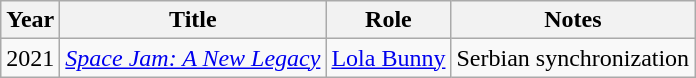<table class="wikitable">
<tr>
<th>Year</th>
<th>Title</th>
<th>Role</th>
<th class="unsortable">Notes</th>
</tr>
<tr>
<td>2021</td>
<td><em><a href='#'>Space Jam: A New Legacy</a></em></td>
<td><a href='#'>Lola Bunny</a></td>
<td>Serbian synchronization</td>
</tr>
</table>
